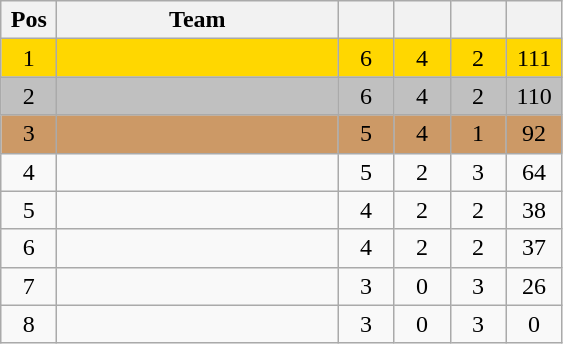<table class="wikitable" style="text-align:center">
<tr>
<th width=30>Pos</th>
<th width=180>Team</th>
<th width=30></th>
<th width=30></th>
<th width=30></th>
<th width=30></th>
</tr>
<tr bgcolor=gold>
<td>1</td>
<td align=left></td>
<td>6</td>
<td>4</td>
<td>2</td>
<td>111</td>
</tr>
<tr bgcolor=silver>
<td>2</td>
<td align=left></td>
<td>6</td>
<td>4</td>
<td>2</td>
<td>110</td>
</tr>
<tr bgcolor=cc9966>
<td>3</td>
<td align=left></td>
<td>5</td>
<td>4</td>
<td>1</td>
<td>92</td>
</tr>
<tr>
<td>4</td>
<td align=left></td>
<td>5</td>
<td>2</td>
<td>3</td>
<td>64</td>
</tr>
<tr>
<td>5</td>
<td align=left></td>
<td>4</td>
<td>2</td>
<td>2</td>
<td>38</td>
</tr>
<tr>
<td>6</td>
<td align=left></td>
<td>4</td>
<td>2</td>
<td>2</td>
<td>37</td>
</tr>
<tr>
<td>7</td>
<td align=left></td>
<td>3</td>
<td>0</td>
<td>3</td>
<td>26</td>
</tr>
<tr>
<td>8</td>
<td align=left></td>
<td>3</td>
<td>0</td>
<td>3</td>
<td>0</td>
</tr>
</table>
